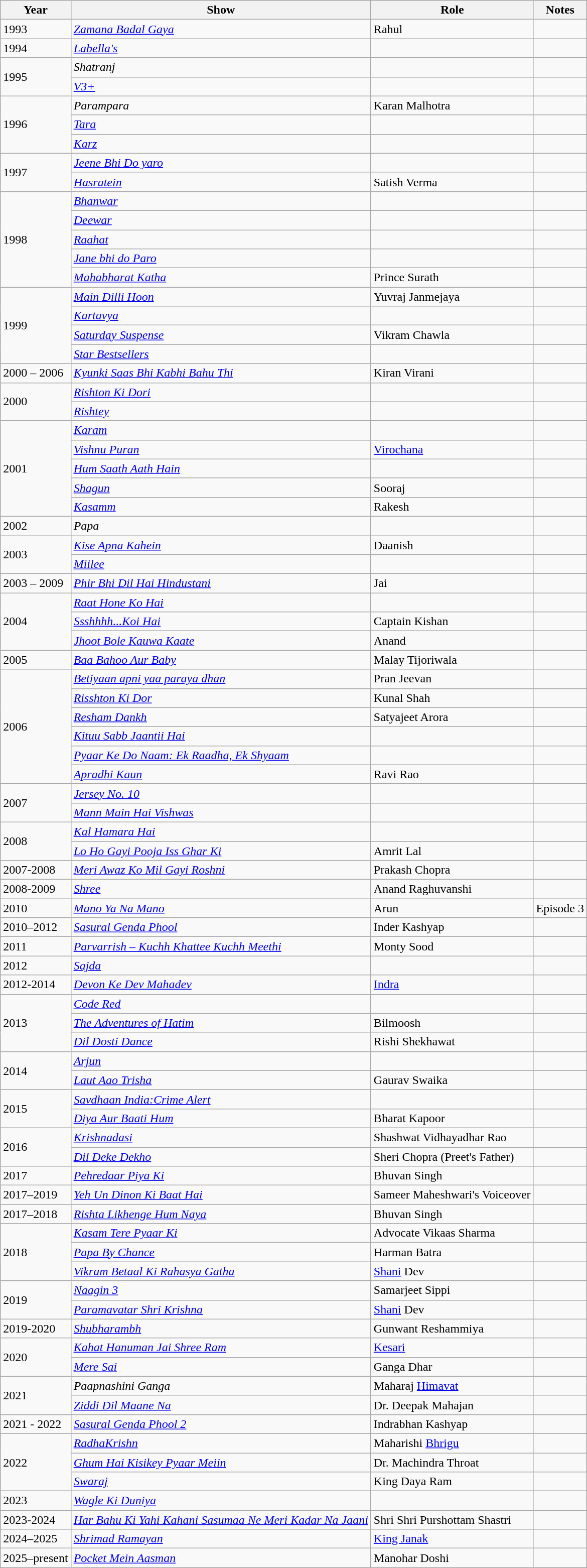<table class="wikitable sortable">
<tr>
<th>Year</th>
<th>Show</th>
<th>Role</th>
<th>Notes</th>
</tr>
<tr>
<td>1993</td>
<td><em><a href='#'>Zamana Badal Gaya</a></em></td>
<td>Rahul</td>
<td></td>
</tr>
<tr>
<td>1994</td>
<td><em><a href='#'>Labella's</a></em></td>
<td></td>
<td></td>
</tr>
<tr>
<td rowspan="2">1995</td>
<td><em>Shatranj</em></td>
<td></td>
<td></td>
</tr>
<tr>
<td><em><a href='#'>V3+</a></em></td>
<td></td>
<td></td>
</tr>
<tr>
<td rowspan="3">1996</td>
<td><em>Parampara</em></td>
<td>Karan Malhotra</td>
<td></td>
</tr>
<tr>
<td><em><a href='#'>Tara</a></em></td>
<td></td>
<td></td>
</tr>
<tr>
<td><em><a href='#'>Karz</a></em></td>
<td></td>
<td></td>
</tr>
<tr>
<td rowspan="2">1997</td>
<td><em><a href='#'>Jeene Bhi Do yaro</a></em></td>
<td></td>
<td></td>
</tr>
<tr>
<td><em><a href='#'>Hasratein</a></em></td>
<td>Satish Verma</td>
<td></td>
</tr>
<tr>
<td rowspan="5">1998</td>
<td><em><a href='#'>Bhanwar</a></em></td>
<td></td>
<td></td>
</tr>
<tr>
<td><em><a href='#'>Deewar</a></em></td>
<td></td>
<td></td>
</tr>
<tr>
<td><em><a href='#'>Raahat</a></em></td>
<td></td>
<td></td>
</tr>
<tr>
<td><em><a href='#'>Jane bhi do Paro</a></em></td>
<td></td>
<td></td>
</tr>
<tr>
<td><em><a href='#'>Mahabharat Katha</a></em></td>
<td>Prince Surath</td>
<td></td>
</tr>
<tr>
<td rowspan="4">1999</td>
<td><em><a href='#'>Main Dilli Hoon</a></em></td>
<td>Yuvraj Janmejaya</td>
<td></td>
</tr>
<tr>
<td><em><a href='#'>Kartavya</a></em></td>
<td></td>
<td></td>
</tr>
<tr>
<td><em><a href='#'>Saturday Suspense</a></em></td>
<td>Vikram Chawla</td>
<td></td>
</tr>
<tr>
<td><em><a href='#'>Star Bestsellers</a></em></td>
<td></td>
<td></td>
</tr>
<tr>
<td>2000 – 2006</td>
<td><em><a href='#'>Kyunki Saas Bhi Kabhi Bahu Thi</a></em></td>
<td>Kiran Virani</td>
<td></td>
</tr>
<tr>
<td rowspan="2">2000</td>
<td><em><a href='#'>Rishton Ki Dori</a></em></td>
<td></td>
<td></td>
</tr>
<tr>
<td><em><a href='#'>Rishtey</a></em></td>
<td></td>
<td></td>
</tr>
<tr>
<td rowspan="5">2001</td>
<td><em><a href='#'>Karam</a></em></td>
<td></td>
<td></td>
</tr>
<tr>
<td><em> <a href='#'>Vishnu Puran</a></em></td>
<td><a href='#'>Virochana</a></td>
<td></td>
</tr>
<tr>
<td><em><a href='#'>Hum Saath Aath Hain</a></em></td>
<td></td>
<td></td>
</tr>
<tr>
<td><em><a href='#'>Shagun</a></em></td>
<td>Sooraj</td>
<td></td>
</tr>
<tr>
<td><em><a href='#'>Kasamm</a></em></td>
<td>Rakesh</td>
<td></td>
</tr>
<tr>
<td>2002</td>
<td><em>Papa</em></td>
<td></td>
<td></td>
</tr>
<tr>
<td rowspan="2">2003</td>
<td><em><a href='#'>Kise Apna Kahein</a></em></td>
<td>Daanish</td>
<td></td>
</tr>
<tr>
<td><em><a href='#'>Miilee</a></em></td>
<td></td>
<td></td>
</tr>
<tr>
<td>2003 – 2009</td>
<td><em><a href='#'>Phir Bhi Dil Hai Hindustani</a></em></td>
<td>Jai</td>
<td></td>
</tr>
<tr>
<td rowspan="3">2004</td>
<td><em><a href='#'>Raat Hone Ko Hai</a></em></td>
<td></td>
<td></td>
</tr>
<tr>
<td><em><a href='#'>Ssshhhh...Koi Hai</a></em></td>
<td>Captain Kishan</td>
<td></td>
</tr>
<tr>
<td><em><a href='#'>Jhoot Bole Kauwa Kaate</a></em></td>
<td>Anand</td>
<td></td>
</tr>
<tr>
<td>2005</td>
<td><em><a href='#'>Baa Bahoo Aur Baby</a></em></td>
<td>Malay Tijoriwala</td>
<td></td>
</tr>
<tr>
<td rowspan="6">2006</td>
<td><em><a href='#'>Betiyaan apni yaa paraya dhan</a></em></td>
<td>Pran Jeevan</td>
<td></td>
</tr>
<tr>
<td><em><a href='#'>Risshton Ki Dor</a></em></td>
<td>Kunal Shah</td>
<td></td>
</tr>
<tr>
<td><em><a href='#'>Resham Dankh</a></em></td>
<td>Satyajeet Arora</td>
<td></td>
</tr>
<tr>
<td><em><a href='#'>Kituu Sabb Jaantii Hai</a></em></td>
<td></td>
<td></td>
</tr>
<tr>
<td><em><a href='#'>Pyaar Ke Do Naam: Ek Raadha, Ek Shyaam</a></em></td>
<td></td>
<td></td>
</tr>
<tr>
<td><em><a href='#'>Apradhi Kaun</a></em></td>
<td>Ravi Rao</td>
<td></td>
</tr>
<tr>
<td rowspan="2">2007</td>
<td><em><a href='#'>Jersey No. 10</a></em></td>
<td></td>
<td></td>
</tr>
<tr>
<td><em><a href='#'>Mann Main Hai Vishwas</a></em></td>
<td></td>
<td></td>
</tr>
<tr>
<td rowspan="2">2008</td>
<td><em><a href='#'>Kal Hamara Hai</a></em></td>
<td></td>
<td></td>
</tr>
<tr>
<td><em><a href='#'>Lo Ho Gayi Pooja Iss Ghar Ki</a></em></td>
<td>Amrit Lal</td>
<td></td>
</tr>
<tr>
<td>2007-2008</td>
<td><em><a href='#'>Meri Awaz Ko Mil Gayi Roshni</a></em></td>
<td>Prakash Chopra</td>
<td></td>
</tr>
<tr>
<td>2008-2009</td>
<td><em> <a href='#'>Shree</a></em></td>
<td>Anand Raghuvanshi</td>
<td></td>
</tr>
<tr>
<td>2010</td>
<td><em> <a href='#'>Mano Ya Na Mano</a></em></td>
<td>Arun</td>
<td>Episode 3</td>
</tr>
<tr>
<td>2010–2012</td>
<td><em><a href='#'>Sasural Genda Phool</a></em></td>
<td>Inder Kashyap</td>
<td></td>
</tr>
<tr>
<td>2011</td>
<td><em><a href='#'>Parvarrish – Kuchh Khattee Kuchh Meethi</a></em></td>
<td>Monty Sood</td>
<td></td>
</tr>
<tr>
<td>2012</td>
<td><em><a href='#'>Sajda</a></em></td>
<td></td>
<td></td>
</tr>
<tr>
<td>2012-2014</td>
<td><em><a href='#'>Devon Ke Dev Mahadev</a></em></td>
<td><a href='#'>Indra</a></td>
<td></td>
</tr>
<tr>
<td rowspan="3">2013</td>
<td><em> <a href='#'>Code Red</a></em></td>
<td></td>
<td></td>
</tr>
<tr>
<td><em><a href='#'>The Adventures of Hatim</a></em></td>
<td>Bilmoosh</td>
<td></td>
</tr>
<tr>
<td><em><a href='#'>Dil Dosti Dance</a></em></td>
<td>Rishi Shekhawat</td>
<td></td>
</tr>
<tr>
<td rowspan="2">2014</td>
<td><em><a href='#'>Arjun</a></em></td>
<td></td>
<td></td>
</tr>
<tr>
<td><em><a href='#'>Laut Aao Trisha</a></em></td>
<td>Gaurav Swaika</td>
<td></td>
</tr>
<tr>
<td rowspan="2">2015</td>
<td><em><a href='#'>Savdhaan India:Crime Alert</a></em></td>
<td></td>
<td></td>
</tr>
<tr>
<td><em><a href='#'>Diya Aur Baati Hum</a></em></td>
<td>Bharat Kapoor</td>
<td></td>
</tr>
<tr>
<td rowspan="2">2016</td>
<td><em> <a href='#'>Krishnadasi</a></em></td>
<td>Shashwat Vidhayadhar Rao</td>
<td></td>
</tr>
<tr>
<td><em> <a href='#'>Dil Deke Dekho</a></em></td>
<td>Sheri Chopra (Preet's Father)</td>
<td></td>
</tr>
<tr>
<td>2017</td>
<td><em><a href='#'>Pehredaar Piya Ki</a></em></td>
<td>Bhuvan Singh</td>
<td></td>
</tr>
<tr>
<td>2017–2019</td>
<td><em><a href='#'>Yeh Un Dinon Ki Baat Hai</a></em></td>
<td>Sameer Maheshwari's Voiceover</td>
<td></td>
</tr>
<tr>
<td>2017–2018</td>
<td><em><a href='#'>Rishta Likhenge Hum Naya</a></em></td>
<td>Bhuvan Singh</td>
<td></td>
</tr>
<tr>
<td rowspan="3">2018</td>
<td><em><a href='#'>Kasam Tere Pyaar Ki</a></em></td>
<td>Advocate Vikaas Sharma</td>
<td></td>
</tr>
<tr>
<td><em><a href='#'>Papa By Chance</a></em></td>
<td>Harman Batra</td>
<td></td>
</tr>
<tr>
<td><em><a href='#'>Vikram Betaal Ki Rahasya Gatha</a></em></td>
<td><a href='#'>Shani</a> Dev</td>
<td></td>
</tr>
<tr>
<td rowspan="2">2019</td>
<td><em> <a href='#'>Naagin 3</a></em></td>
<td>Samarjeet Sippi</td>
<td></td>
</tr>
<tr>
<td><em><a href='#'>Paramavatar Shri Krishna</a></em></td>
<td><a href='#'>Shani</a> Dev</td>
<td></td>
</tr>
<tr>
<td>2019-2020</td>
<td><em> <a href='#'>Shubharambh</a></em></td>
<td>Gunwant Reshammiya</td>
<td></td>
</tr>
<tr>
<td rowspan="2">2020</td>
<td><em><a href='#'>Kahat Hanuman Jai Shree Ram</a></em></td>
<td><a href='#'>Kesari</a></td>
<td></td>
</tr>
<tr>
<td><em><a href='#'>Mere Sai</a></em></td>
<td>Ganga Dhar</td>
<td></td>
</tr>
<tr>
<td rowspan="2">2021</td>
<td><em>Paapnashini Ganga</em></td>
<td>Maharaj <a href='#'>Himavat</a></td>
<td></td>
</tr>
<tr>
<td><em><a href='#'>Ziddi Dil Maane Na</a></em></td>
<td>Dr. Deepak Mahajan</td>
<td></td>
</tr>
<tr>
<td>2021 - 2022</td>
<td><em><a href='#'>Sasural Genda Phool 2</a></em></td>
<td>Indrabhan Kashyap</td>
<td></td>
</tr>
<tr>
<td rowspan="3">2022</td>
<td><em><a href='#'>RadhaKrishn</a></em></td>
<td>Maharishi <a href='#'>Bhrigu</a></td>
<td></td>
</tr>
<tr>
<td><em><a href='#'>Ghum Hai Kisikey Pyaar Meiin</a></em></td>
<td>Dr. Machindra Throat</td>
<td></td>
</tr>
<tr>
<td><em> <a href='#'>Swaraj</a></em></td>
<td>King Daya Ram</td>
<td></td>
</tr>
<tr>
<td>2023</td>
<td><em><a href='#'>Wagle Ki Duniya</a></em></td>
<td></td>
<td></td>
</tr>
<tr>
<td>2023-2024</td>
<td><em><a href='#'>Har Bahu Ki Yahi Kahani Sasumaa Ne Meri Kadar Na Jaani </a></em></td>
<td>Shri Shri Purshottam Shastri</td>
<td></td>
</tr>
<tr>
<td>2024–2025</td>
<td><em><a href='#'>Shrimad Ramayan</a></em></td>
<td><a href='#'>King Janak</a></td>
<td></td>
</tr>
<tr>
<td>2025–present</td>
<td><em><a href='#'>Pocket Mein Aasman</a></em></td>
<td>Manohar Doshi</td>
<td></td>
</tr>
</table>
